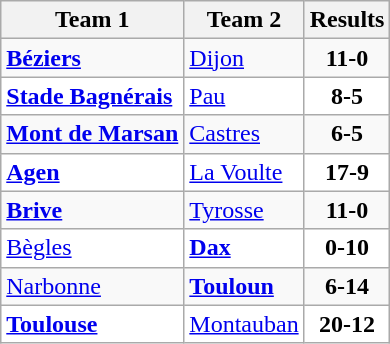<table class="wikitable">
<tr>
<th>Team 1</th>
<th>Team 2</th>
<th>Results</th>
</tr>
<tr>
<td><strong><a href='#'>Béziers</a></strong></td>
<td><a href='#'>Dijon</a></td>
<td align="center"><strong>11-0</strong></td>
</tr>
<tr bgcolor="white">
<td><strong><a href='#'>Stade Bagnérais</a></strong></td>
<td><a href='#'>Pau</a></td>
<td align="center"><strong>8-5</strong></td>
</tr>
<tr>
<td><strong><a href='#'>Mont de Marsan</a></strong></td>
<td><a href='#'>Castres</a></td>
<td align="center"><strong>6-5</strong></td>
</tr>
<tr bgcolor="white">
<td><strong><a href='#'>Agen</a></strong></td>
<td><a href='#'>La Voulte</a></td>
<td align="center"><strong>17-9</strong></td>
</tr>
<tr>
<td><strong><a href='#'>Brive</a></strong></td>
<td><a href='#'>Tyrosse</a></td>
<td align="center"><strong>11-0</strong></td>
</tr>
<tr bgcolor="white">
<td><a href='#'>Bègles</a></td>
<td><strong><a href='#'>Dax</a></strong></td>
<td align="center"><strong>0-10</strong></td>
</tr>
<tr>
<td><a href='#'>Narbonne</a></td>
<td><strong><a href='#'>Touloun</a></strong></td>
<td align="center"><strong>6-14</strong></td>
</tr>
<tr bgcolor="white">
<td><strong><a href='#'>Toulouse</a></strong></td>
<td><a href='#'>Montauban</a></td>
<td align="center"><strong>20-12</strong></td>
</tr>
</table>
